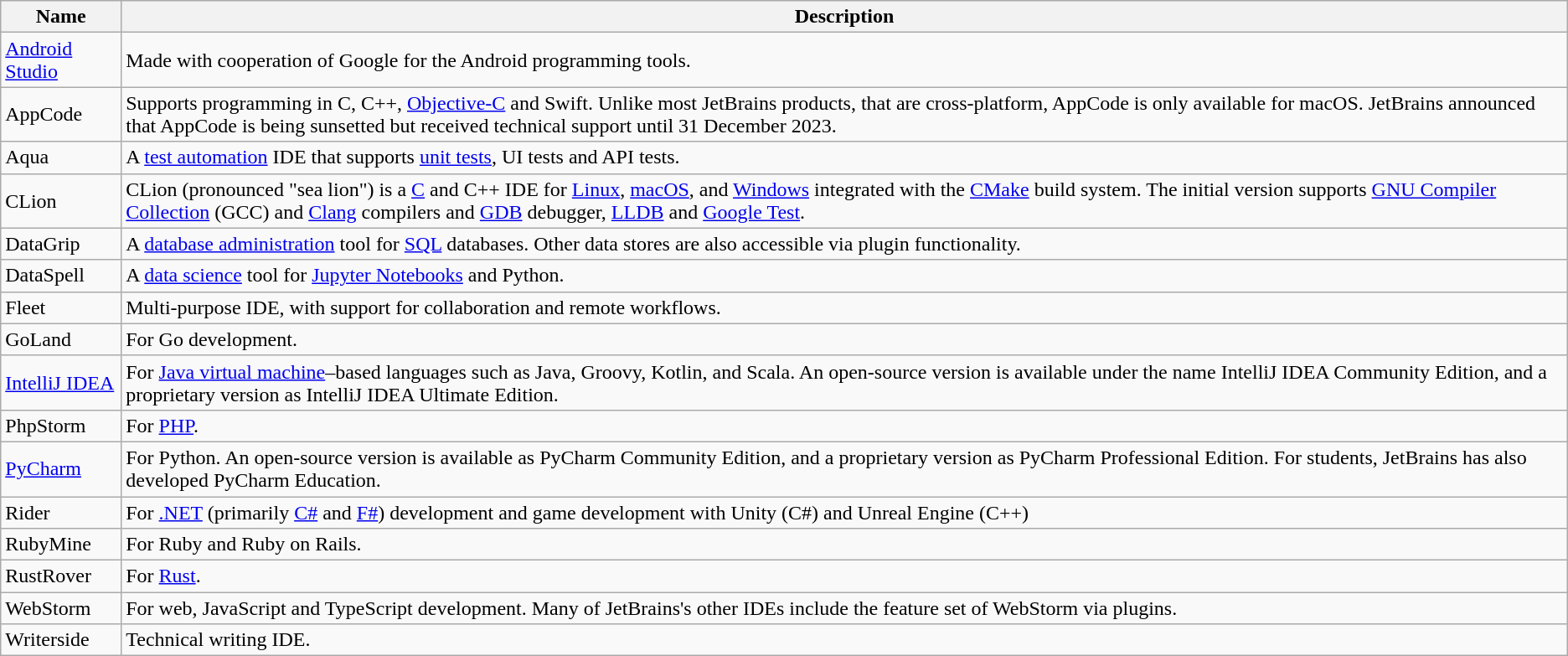<table class="wikitable">
<tr>
<th>Name</th>
<th>Description</th>
</tr>
<tr>
<td><a href='#'>Android Studio</a></td>
<td>Made with cooperation of Google for the Android programming tools.</td>
</tr>
<tr>
<td>AppCode</td>
<td>Supports programming in C, C++, <a href='#'>Objective-C</a> and Swift. Unlike most JetBrains products, that are cross-platform, AppCode is only available for macOS. JetBrains announced that AppCode is being sunsetted but received technical support until 31 December 2023.</td>
</tr>
<tr>
<td>Aqua</td>
<td>A <a href='#'>test automation</a> IDE that supports <a href='#'>unit tests</a>, UI tests and API tests.</td>
</tr>
<tr>
<td>CLion</td>
<td>CLion (pronounced "sea lion") is a <a href='#'>C</a> and C++ IDE for <a href='#'>Linux</a>, <a href='#'>macOS</a>, and <a href='#'>Windows</a> integrated with the <a href='#'>CMake</a> build system. The initial version supports <a href='#'>GNU Compiler Collection</a> (GCC) and <a href='#'>Clang</a> compilers and <a href='#'>GDB</a> debugger, <a href='#'>LLDB</a> and <a href='#'>Google Test</a>.</td>
</tr>
<tr>
<td>DataGrip</td>
<td>A <a href='#'>database administration</a> tool for <a href='#'>SQL</a> databases. Other data stores are also accessible via plugin functionality.</td>
</tr>
<tr>
<td>DataSpell</td>
<td>A <a href='#'>data science</a> tool for <a href='#'>Jupyter Notebooks</a> and Python.</td>
</tr>
<tr>
<td>Fleet</td>
<td>Multi-purpose IDE, with support for collaboration and remote workflows.</td>
</tr>
<tr>
<td>GoLand</td>
<td>For Go development.</td>
</tr>
<tr>
<td><a href='#'>IntelliJ IDEA</a></td>
<td>For <a href='#'>Java virtual machine</a>–based languages such as Java, Groovy, Kotlin, and Scala. An open-source version is available under the name IntelliJ IDEA Community Edition, and a proprietary version as IntelliJ IDEA Ultimate Edition.</td>
</tr>
<tr>
<td>PhpStorm</td>
<td>For <a href='#'>PHP</a>.</td>
</tr>
<tr>
<td><a href='#'>PyCharm</a></td>
<td>For Python. An open-source version is available as PyCharm Community Edition, and a proprietary version as PyCharm Professional Edition. For students, JetBrains has also developed PyCharm Education.</td>
</tr>
<tr>
<td>Rider</td>
<td>For <a href='#'>.NET</a> (primarily <a href='#'>C#</a> and <a href='#'>F#</a>) development and game development with Unity (C#) and Unreal Engine (C++)</td>
</tr>
<tr>
<td>RubyMine</td>
<td>For Ruby and Ruby on Rails.</td>
</tr>
<tr>
<td>RustRover</td>
<td>For <a href='#'>Rust</a>.</td>
</tr>
<tr>
<td>WebStorm</td>
<td>For web, JavaScript and TypeScript development. Many of JetBrains's other IDEs include the feature set of WebStorm via plugins.</td>
</tr>
<tr>
<td>Writerside</td>
<td>Technical writing IDE.</td>
</tr>
</table>
